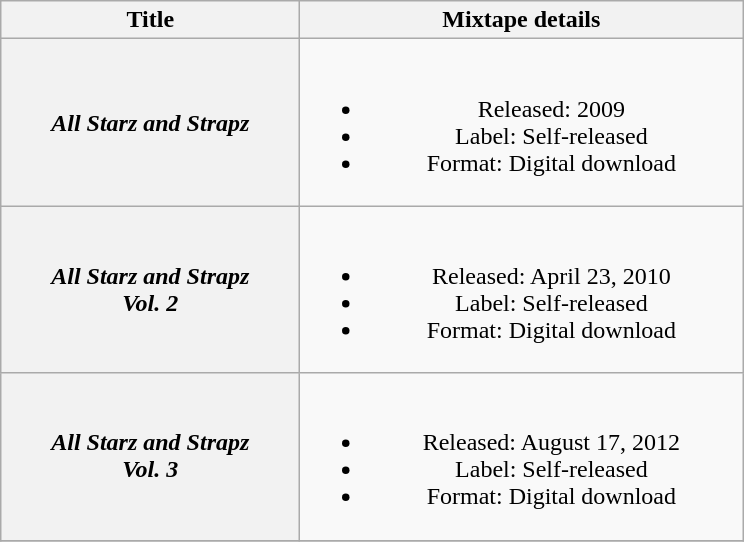<table class="wikitable plainrowheaders" style="text-align:center;">
<tr>
<th scope="col" style="width:12em;">Title</th>
<th scope="col" style="width:18em;">Mixtape details</th>
</tr>
<tr>
<th scope="row"><em>All Starz and Strapz</em></th>
<td><br><ul><li>Released: 2009</li><li>Label: Self-released</li><li>Format: Digital download</li></ul></td>
</tr>
<tr>
<th scope="row"><em>All Starz and Strapz<br>Vol. 2</em></th>
<td><br><ul><li>Released: April 23, 2010</li><li>Label: Self-released</li><li>Format: Digital download</li></ul></td>
</tr>
<tr>
<th scope="row"><em>All Starz and Strapz<br>Vol. 3</em></th>
<td><br><ul><li>Released: August 17, 2012</li><li>Label: Self-released</li><li>Format: Digital download</li></ul></td>
</tr>
<tr>
</tr>
</table>
